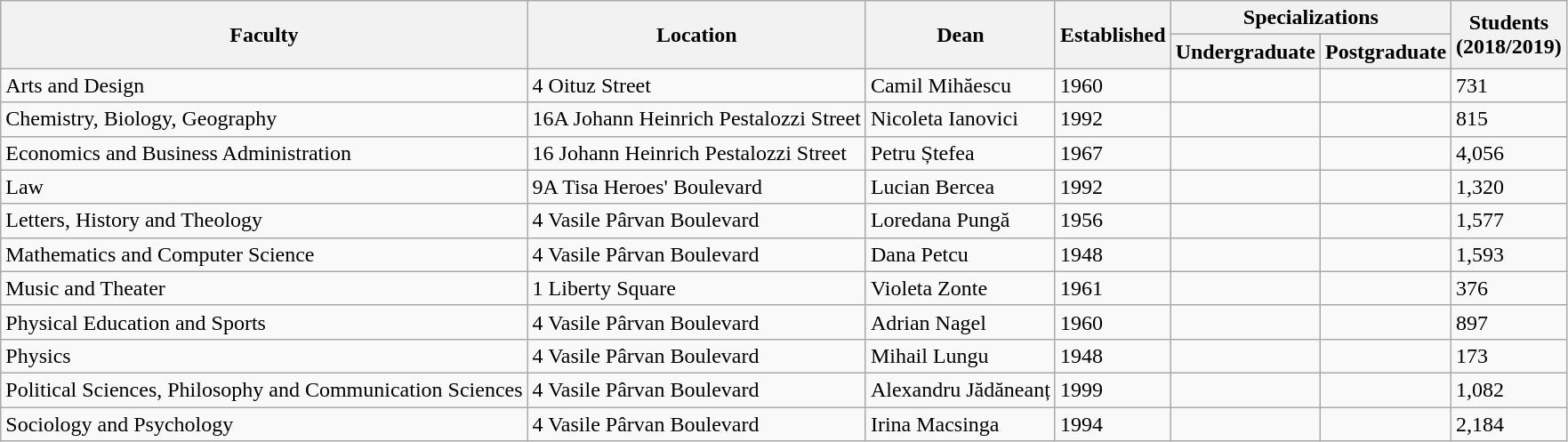<table class="wikitable">
<tr>
<th rowspan="2">Faculty</th>
<th rowspan="2">Location</th>
<th rowspan="2">Dean</th>
<th rowspan="2">Established</th>
<th colspan="2">Specializations</th>
<th rowspan="2">Students<br>(2018/2019)</th>
</tr>
<tr>
<th>Undergraduate</th>
<th>Postgraduate</th>
</tr>
<tr>
<td>Arts and Design<br></td>
<td>4 Oituz Street</td>
<td>Camil Mihăescu</td>
<td>1960</td>
<td></td>
<td></td>
<td>731</td>
</tr>
<tr>
<td>Chemistry, Biology, Geography<br></td>
<td>16A Johann Heinrich Pestalozzi Street</td>
<td>Nicoleta Ianovici</td>
<td>1992</td>
<td></td>
<td></td>
<td>815</td>
</tr>
<tr>
<td>Economics and Business Administration<br></td>
<td>16 Johann Heinrich Pestalozzi Street</td>
<td>Petru Ștefea</td>
<td>1967</td>
<td></td>
<td></td>
<td>4,056</td>
</tr>
<tr>
<td>Law<br></td>
<td>9A Tisa Heroes' Boulevard</td>
<td>Lucian Bercea</td>
<td>1992</td>
<td></td>
<td></td>
<td>1,320</td>
</tr>
<tr>
<td>Letters, History and Theology<br></td>
<td>4 Vasile Pârvan Boulevard</td>
<td>Loredana Pungă</td>
<td>1956</td>
<td></td>
<td></td>
<td>1,577</td>
</tr>
<tr>
<td>Mathematics and Computer Science<br></td>
<td>4 Vasile Pârvan Boulevard</td>
<td>Dana Petcu</td>
<td>1948</td>
<td></td>
<td></td>
<td>1,593</td>
</tr>
<tr>
<td>Music and Theater<br></td>
<td>1 Liberty Square</td>
<td>Violeta Zonte</td>
<td>1961</td>
<td></td>
<td></td>
<td>376</td>
</tr>
<tr>
<td>Physical Education and Sports<br></td>
<td>4 Vasile Pârvan Boulevard</td>
<td>Adrian Nagel</td>
<td>1960</td>
<td></td>
<td></td>
<td>897</td>
</tr>
<tr>
<td>Physics<br></td>
<td>4 Vasile Pârvan Boulevard</td>
<td>Mihail Lungu</td>
<td>1948</td>
<td></td>
<td></td>
<td>173</td>
</tr>
<tr>
<td>Political Sciences, Philosophy and Communication Sciences<br></td>
<td>4 Vasile Pârvan Boulevard</td>
<td>Alexandru Jădăneanț</td>
<td>1999</td>
<td></td>
<td></td>
<td>1,082</td>
</tr>
<tr>
<td>Sociology and Psychology<br></td>
<td>4 Vasile Pârvan Boulevard</td>
<td>Irina Macsinga</td>
<td>1994</td>
<td></td>
<td></td>
<td>2,184</td>
</tr>
</table>
